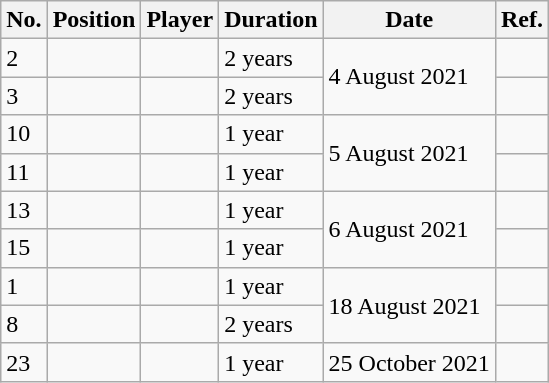<table class="wikitable">
<tr>
<th scope="col">No.</th>
<th scope="col">Position</th>
<th scope="col">Player</th>
<th scope="col">Duration</th>
<th scope="col">Date</th>
<th scope="col">Ref.</th>
</tr>
<tr>
<td>2</td>
<td></td>
<td align="left"></td>
<td>2 years</td>
<td rowspan="2">4 August 2021</td>
<td></td>
</tr>
<tr>
<td>3</td>
<td></td>
<td align="left"></td>
<td>2 years</td>
<td></td>
</tr>
<tr>
<td>10</td>
<td></td>
<td align="left"></td>
<td>1 year</td>
<td rowspan="2">5 August 2021</td>
<td></td>
</tr>
<tr>
<td>11</td>
<td></td>
<td align="left"></td>
<td>1 year</td>
<td></td>
</tr>
<tr>
<td>13</td>
<td></td>
<td align="left"></td>
<td>1 year</td>
<td rowspan="2">6 August 2021</td>
<td></td>
</tr>
<tr>
<td>15</td>
<td></td>
<td align="left"></td>
<td>1 year</td>
<td></td>
</tr>
<tr>
<td>1</td>
<td></td>
<td align="left"></td>
<td>1 year</td>
<td rowspan="2">18 August 2021</td>
<td></td>
</tr>
<tr>
<td>8</td>
<td></td>
<td align="left"></td>
<td>2 years</td>
<td></td>
</tr>
<tr>
<td>23</td>
<td></td>
<td align="left"></td>
<td>1 year</td>
<td>25 October 2021</td>
<td></td>
</tr>
</table>
